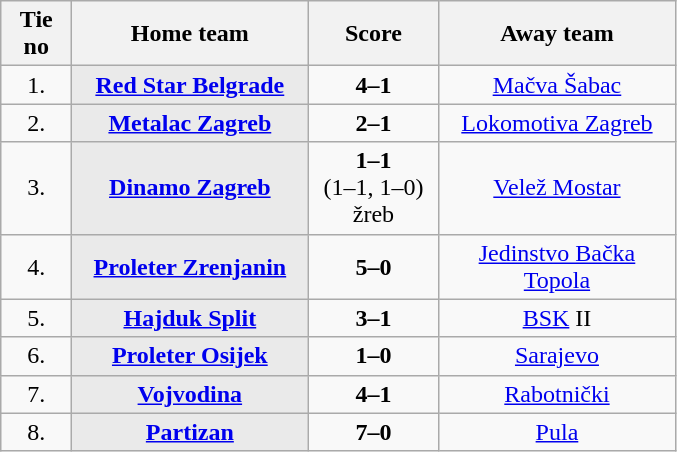<table class="wikitable">
<tr>
<th width=40>Tie no</th>
<th width=150>Home team</th>
<th width=80>Score</th>
<th width=150>Away team</th>
</tr>
<tr align=center>
<td>1.</td>
<td style="background:#eaeaea;"><strong><a href='#'>Red Star Belgrade</a></strong></td>
<td><strong>4–1</strong></td>
<td><a href='#'>Mačva Šabac</a></td>
</tr>
<tr align=center>
<td>2.</td>
<td style="background:#eaeaea;"><strong><a href='#'>Metalac Zagreb</a></strong></td>
<td><strong>2–1</strong></td>
<td><a href='#'>Lokomotiva Zagreb</a></td>
</tr>
<tr align=center>
<td>3.</td>
<td style="background:#eaeaea;"><strong><a href='#'>Dinamo Zagreb</a></strong></td>
<td><strong>1–1</strong><br> (1–1, 1–0) žreb</td>
<td><a href='#'>Velež Mostar</a></td>
</tr>
<tr align=center>
<td>4.</td>
<td style="background:#eaeaea;"><strong><a href='#'>Proleter Zrenjanin</a></strong></td>
<td><strong>5–0</strong></td>
<td><a href='#'>Jedinstvo Bačka Topola</a></td>
</tr>
<tr align=center>
<td>5.</td>
<td style="background:#eaeaea;"><strong><a href='#'>Hajduk Split</a></strong></td>
<td><strong>3–1</strong></td>
<td><a href='#'>BSK</a> II</td>
</tr>
<tr align=center>
<td>6.</td>
<td style="background:#eaeaea;"><strong><a href='#'>Proleter Osijek</a></strong></td>
<td><strong>1–0</strong></td>
<td><a href='#'>Sarajevo</a></td>
</tr>
<tr align=center>
<td>7.</td>
<td style="background:#eaeaea;"><strong><a href='#'>Vojvodina</a></strong></td>
<td><strong>4–1</strong></td>
<td><a href='#'>Rabotnički</a></td>
</tr>
<tr align=center>
<td>8.</td>
<td style="background:#eaeaea;"><strong><a href='#'>Partizan</a></strong></td>
<td><strong>7–0</strong></td>
<td><a href='#'>Pula</a></td>
</tr>
</table>
